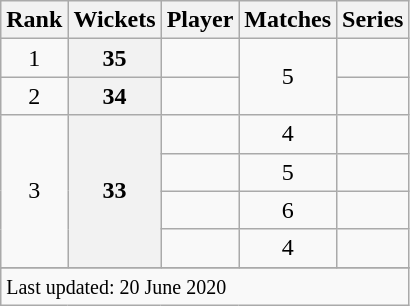<table class="wikitable plainrowheaders sortable">
<tr>
<th scope=col>Rank</th>
<th scope=col>Wickets</th>
<th scope=col>Player</th>
<th scope=col>Matches</th>
<th scope=col>Series</th>
</tr>
<tr>
<td align=center>1</td>
<th scope=row style=text-align:center;>35</th>
<td></td>
<td align=center rowspan=2>5</td>
<td></td>
</tr>
<tr>
<td align=center>2</td>
<th scope=row style=text-align:center;>34</th>
<td></td>
<td></td>
</tr>
<tr>
<td align=center rowspan=4>3</td>
<th scope=row style=text-align:center; rowspan=4>33</th>
<td></td>
<td align=center>4</td>
<td></td>
</tr>
<tr>
<td></td>
<td align=center>5</td>
<td></td>
</tr>
<tr>
<td></td>
<td align=center>6</td>
<td></td>
</tr>
<tr>
<td></td>
<td align=center>4</td>
<td></td>
</tr>
<tr>
</tr>
<tr class=sortbottom>
<td colspan=5><small>Last updated: 20 June 2020</small></td>
</tr>
</table>
